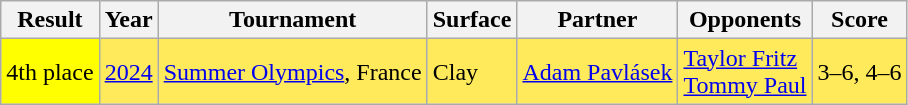<table class="wikitable">
<tr>
<th>Result</th>
<th>Year</th>
<th>Tournament</th>
<th>Surface</th>
<th>Partner</th>
<th>Opponents</th>
<th class=unsortable>Score</th>
</tr>
<tr bgcolor=FFEA5C>
<td bgcolor=yellow>4th place</td>
<td><a href='#'>2024</a></td>
<td><a href='#'>Summer Olympics</a>, France</td>
<td>Clay</td>
<td> <a href='#'>Adam Pavlásek</a></td>
<td> <a href='#'>Taylor Fritz</a><br> <a href='#'>Tommy Paul</a></td>
<td>3–6, 4–6</td>
</tr>
</table>
